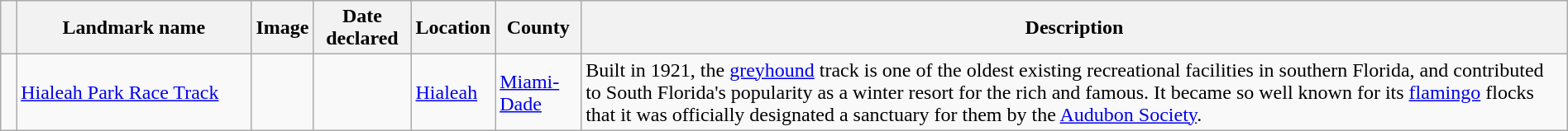<table class="wikitable sortable" style="width:100%">
<tr>
<th scope="col" class="unsortable" width="1%"></th>
<th scope="col" width="15%" class="unsortable">Landmark name</th>
<th scope="col" class="unsortable">Image</th>
<th scope="col" date class="unsortable">Date declared</th>
<th scope="col" class="unsortable">Location</th>
<th scope="col" class="unsortable">County</th>
<th scope="col" class="unsortable">Description</th>
</tr>
<tr>
<td></td>
<td><a href='#'>Hialeah Park Race Track</a></td>
<td></td>
<td></td>
<td><a href='#'>Hialeah</a><br><small></small></td>
<td><a href='#'>Miami-Dade</a></td>
<td>Built in 1921, the <a href='#'>greyhound</a> track is one of the oldest existing recreational facilities in southern Florida, and contributed to South Florida's popularity as a winter resort for the rich and famous. It became so well known for its <a href='#'>flamingo</a> flocks that it was officially designated a sanctuary for them by the <a href='#'>Audubon Society</a>.</td>
</tr>
</table>
